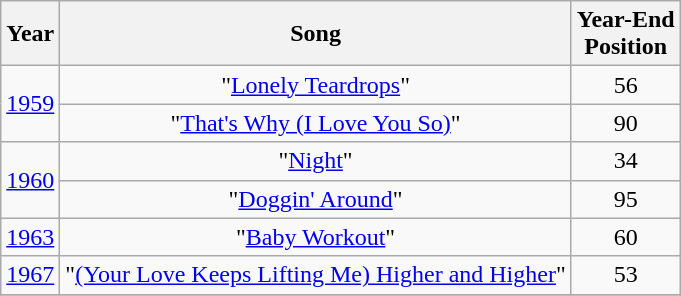<table class="wikitable plainrowheaders" style="text-align:center;" border="1">
<tr>
<th>Year</th>
<th>Song</th>
<th>Year-End<br>Position</th>
</tr>
<tr>
<td scope="row" rowspan="2"><a href='#'>1959</a></td>
<td>"<a href='#'>Lonely Teardrops</a>"</td>
<td>56</td>
</tr>
<tr>
<td>"<a href='#'>That's Why (I Love You So)</a>"</td>
<td>90</td>
</tr>
<tr>
<td scope="row" rowspan="2"><a href='#'>1960</a></td>
<td>"<a href='#'>Night</a>"</td>
<td>34</td>
</tr>
<tr>
<td>"<a href='#'>Doggin' Around</a>"</td>
<td>95</td>
</tr>
<tr>
<td scope="row"><a href='#'>1963</a></td>
<td>"<a href='#'>Baby Workout</a>"</td>
<td>60</td>
</tr>
<tr>
<td scope="row"><a href='#'>1967</a></td>
<td>"<a href='#'>(Your Love Keeps Lifting Me) Higher and Higher</a>"</td>
<td>53</td>
</tr>
<tr>
</tr>
</table>
